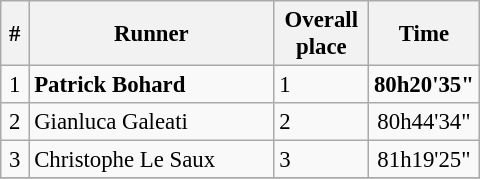<table class="wikitable" style="font-size:95%;width:320px;">
<tr>
<th width=6%>#</th>
<th width=54%>Runner</th>
<th width=20%>Overall place</th>
<th width=20%>Time</th>
</tr>
<tr>
<td align=center>1</td>
<td> <strong>Patrick Bohard</strong></td>
<td>1</td>
<td align=center><strong>80h20'35"</strong></td>
</tr>
<tr>
<td align=center>2</td>
<td> Gianluca Galeati</td>
<td>2</td>
<td align=center>80h44'34"</td>
</tr>
<tr>
<td align=center>3</td>
<td> Christophe Le Saux</td>
<td>3</td>
<td align=center>81h19'25"</td>
</tr>
<tr>
</tr>
</table>
